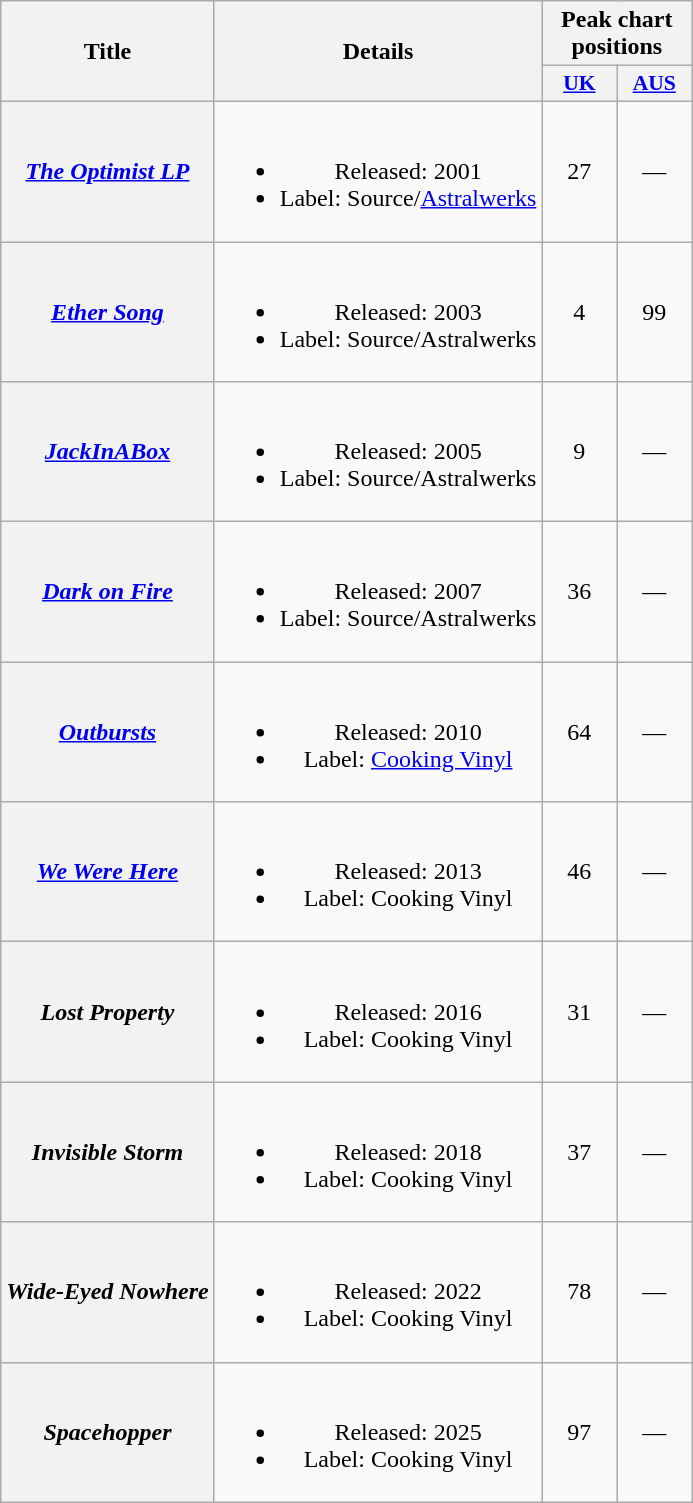<table class="wikitable plainrowheaders" style="text-align:center">
<tr>
<th scope="col" rowspan="2">Title</th>
<th scope="col" rowspan="2">Details</th>
<th scope="col" colspan="2">Peak chart positions</th>
</tr>
<tr>
<th scope="col" style="width:3em;font-size:90%;"><a href='#'>UK</a><br></th>
<th scope="col" style="width:3em;font-size:90%;"><a href='#'>AUS</a><br></th>
</tr>
<tr>
<th scope="row"><em><a href='#'>The Optimist LP</a></em></th>
<td><br><ul><li>Released: 2001</li><li>Label: Source/<a href='#'>Astralwerks</a></li></ul></td>
<td>27</td>
<td>—</td>
</tr>
<tr>
<th scope="row"><em><a href='#'>Ether Song</a></em></th>
<td><br><ul><li>Released: 2003</li><li>Label: Source/Astralwerks</li></ul></td>
<td>4</td>
<td>99</td>
</tr>
<tr>
<th scope="row"><em><a href='#'>JackInABox</a></em></th>
<td><br><ul><li>Released: 2005</li><li>Label: Source/Astralwerks</li></ul></td>
<td>9</td>
<td>—</td>
</tr>
<tr>
<th scope="row"><em><a href='#'>Dark on Fire</a></em></th>
<td><br><ul><li>Released: 2007</li><li>Label: Source/Astralwerks</li></ul></td>
<td>36</td>
<td>—</td>
</tr>
<tr>
<th scope="row"><em><a href='#'>Outbursts</a></em></th>
<td><br><ul><li>Released: 2010</li><li>Label: <a href='#'>Cooking Vinyl</a></li></ul></td>
<td>64</td>
<td>—</td>
</tr>
<tr>
<th scope="row"><em><a href='#'>We Were Here</a></em></th>
<td><br><ul><li>Released: 2013</li><li>Label: Cooking Vinyl</li></ul></td>
<td>46</td>
<td>—</td>
</tr>
<tr>
<th scope="row"><em>Lost Property</em></th>
<td><br><ul><li>Released: 2016</li><li>Label: Cooking Vinyl</li></ul></td>
<td>31</td>
<td>—</td>
</tr>
<tr>
<th scope="row"><em>Invisible Storm</em></th>
<td><br><ul><li>Released: 2018</li><li>Label: Cooking Vinyl</li></ul></td>
<td>37</td>
<td>—</td>
</tr>
<tr>
<th scope="row"><em>Wide-Eyed Nowhere</em></th>
<td><br><ul><li>Released: 2022</li><li>Label: Cooking Vinyl</li></ul></td>
<td>78</td>
<td>—</td>
</tr>
<tr>
<th scope="row"><em>Spacehopper</em></th>
<td><br><ul><li>Released: 2025</li><li>Label: Cooking Vinyl</li></ul></td>
<td>97</td>
<td>—</td>
</tr>
</table>
